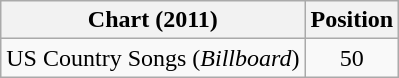<table class="wikitable sortable">
<tr>
<th scope="col">Chart (2011)</th>
<th scope="col">Position</th>
</tr>
<tr>
<td>US Country Songs (<em>Billboard</em>)</td>
<td align="center">50</td>
</tr>
</table>
